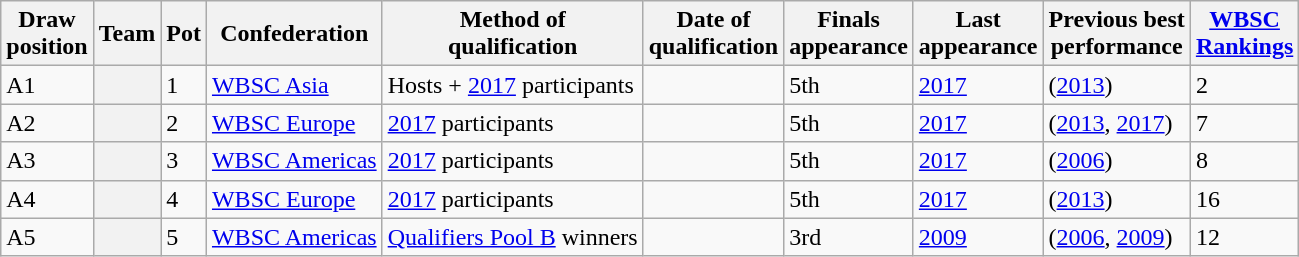<table class="wikitable sortable plainrowheaders">
<tr>
<th scope="col">Draw<br>position</th>
<th scope="col">Team</th>
<th scope="col">Pot</th>
<th scope="col">Confederation</th>
<th scope="col">Method of<br>qualification</th>
<th scope="col">Date of<br>qualification</th>
<th scope="col">Finals<br>appearance</th>
<th scope="col">Last<br>appearance</th>
<th scope="col">Previous best<br>performance</th>
<th scope="col"><a href='#'>WBSC<br>Rankings</a></th>
</tr>
<tr>
<td>A1</td>
<th scope="row"></th>
<td>1</td>
<td><a href='#'>WBSC Asia</a></td>
<td>Hosts + <a href='#'>2017</a> participants</td>
<td></td>
<td>5th</td>
<td><a href='#'>2017</a></td>
<td> (<a href='#'>2013</a>)</td>
<td>2</td>
</tr>
<tr>
<td>A2</td>
<th scope="row"></th>
<td>2</td>
<td><a href='#'>WBSC Europe</a></td>
<td><a href='#'>2017</a> participants</td>
<td></td>
<td>5th</td>
<td><a href='#'>2017</a></td>
<td> (<a href='#'>2013</a>, <a href='#'>2017</a>)</td>
<td>7</td>
</tr>
<tr>
<td>A3</td>
<th scope="row"></th>
<td>3</td>
<td><a href='#'>WBSC Americas</a></td>
<td><a href='#'>2017</a> participants</td>
<td></td>
<td>5th</td>
<td><a href='#'>2017</a></td>
<td><em></em> (<a href='#'>2006</a>)</td>
<td>8</td>
</tr>
<tr>
<td>A4</td>
<th scope="row"></th>
<td>4</td>
<td><a href='#'>WBSC Europe</a></td>
<td><a href='#'>2017</a> participants</td>
<td></td>
<td>5th</td>
<td><a href='#'>2017</a></td>
<td> (<a href='#'>2013</a>)</td>
<td>16</td>
</tr>
<tr>
<td>A5</td>
<th scope="row"></th>
<td>5</td>
<td><a href='#'>WBSC Americas</a></td>
<td><a href='#'>Qualifiers Pool B</a> winners</td>
<td></td>
<td>3rd</td>
<td><a href='#'>2009</a></td>
<td> (<a href='#'>2006</a>, <a href='#'>2009</a>)</td>
<td>12</td>
</tr>
</table>
